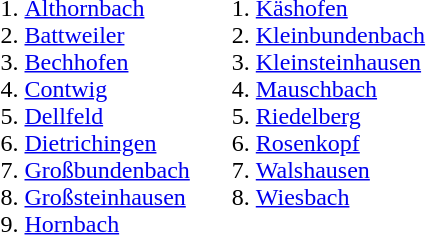<table>
<tr>
<td><br><ol><li><a href='#'>Althornbach</a></li><li><a href='#'>Battweiler</a></li><li><a href='#'>Bechhofen</a></li><li><a href='#'>Contwig</a></li><li><a href='#'>Dellfeld</a></li><li><a href='#'>Dietrichingen</a></li><li><a href='#'>Großbundenbach</a></li><li><a href='#'>Großsteinhausen</a></li><li><a href='#'>Hornbach</a></li></ol></td>
<td valign=top><br><ol>
<li> <a href='#'>Käshofen</a> 
<li> <a href='#'>Kleinbundenbach</a> 
<li> <a href='#'>Kleinsteinhausen</a> 
<li> <a href='#'>Mauschbach</a> 
<li> <a href='#'>Riedelberg</a> 
<li> <a href='#'>Rosenkopf</a> 
<li> <a href='#'>Walshausen</a> 
<li> <a href='#'>Wiesbach</a> 
</ol></td>
</tr>
</table>
